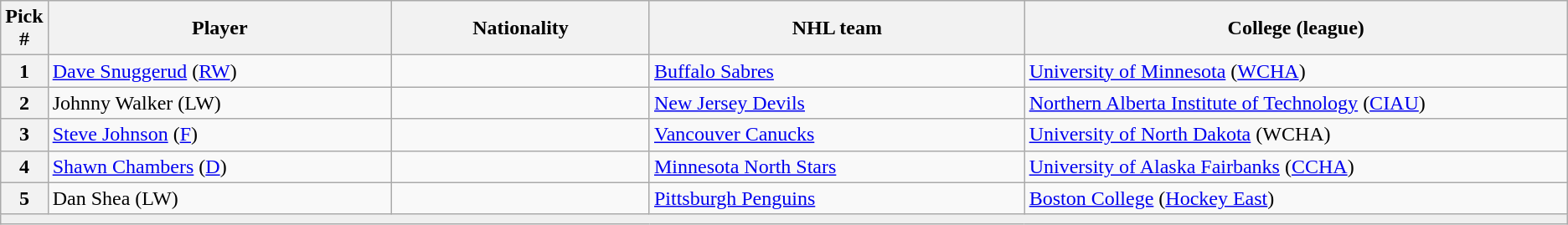<table class="wikitable">
<tr>
<th bgcolor="#DDDDFF" width="2.75%">Pick #</th>
<th bgcolor="#DDDDFF" width="22.0%">Player</th>
<th bgcolor="#DDDDFF" width="16.5%">Nationality</th>
<th bgcolor="#DDDDFF" width="24.0%">NHL team</th>
<th bgcolor="#DDDDFF" width="100.0%">College (league)</th>
</tr>
<tr>
<th>1</th>
<td><a href='#'>Dave Snuggerud</a> (<a href='#'>RW</a>)</td>
<td></td>
<td><a href='#'>Buffalo Sabres</a></td>
<td><a href='#'>University of Minnesota</a> (<a href='#'>WCHA</a>)</td>
</tr>
<tr>
<th>2</th>
<td>Johnny Walker (LW)</td>
<td></td>
<td><a href='#'>New Jersey Devils</a></td>
<td><a href='#'>Northern Alberta Institute of Technology</a> (<a href='#'>CIAU</a>)</td>
</tr>
<tr>
<th>3</th>
<td><a href='#'>Steve Johnson</a> (<a href='#'>F</a>)</td>
<td></td>
<td><a href='#'>Vancouver Canucks</a></td>
<td><a href='#'>University of North Dakota</a> (WCHA)</td>
</tr>
<tr>
<th>4</th>
<td><a href='#'>Shawn Chambers</a> (<a href='#'>D</a>)</td>
<td></td>
<td><a href='#'>Minnesota North Stars</a></td>
<td><a href='#'>University of Alaska Fairbanks</a> (<a href='#'>CCHA</a>)</td>
</tr>
<tr>
<th>5</th>
<td>Dan Shea (LW)</td>
<td></td>
<td><a href='#'>Pittsburgh Penguins</a></td>
<td><a href='#'>Boston College</a> (<a href='#'>Hockey East</a>)</td>
</tr>
<tr>
<td align=center colspan="5" bgcolor="#efefef"></td>
</tr>
</table>
